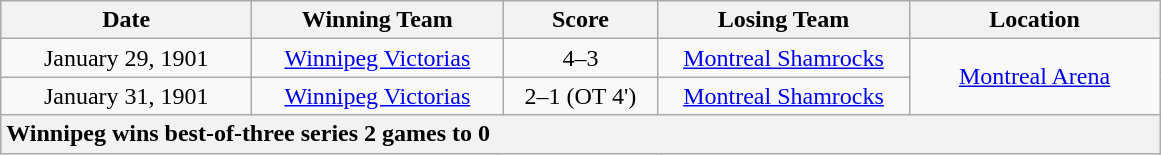<table class="wikitable" style="text-align:center;">
<tr>
<th style="width:10em">Date</th>
<th style="width:10em">Winning Team</th>
<th style="width:6em">Score</th>
<th style="width:10em">Losing Team</th>
<th style="width:10em">Location</th>
</tr>
<tr>
<td>January 29, 1901</td>
<td><a href='#'>Winnipeg Victorias</a></td>
<td>4–3</td>
<td><a href='#'>Montreal Shamrocks</a></td>
<td rowspan="2"><a href='#'>Montreal Arena</a></td>
</tr>
<tr>
<td>January 31, 1901</td>
<td><a href='#'>Winnipeg Victorias</a></td>
<td>2–1 (OT 4')</td>
<td><a href='#'>Montreal Shamrocks</a></td>
</tr>
<tr>
<th colspan="6" style="text-align:left;">Winnipeg wins best-of-three series 2 games to 0</th>
</tr>
</table>
